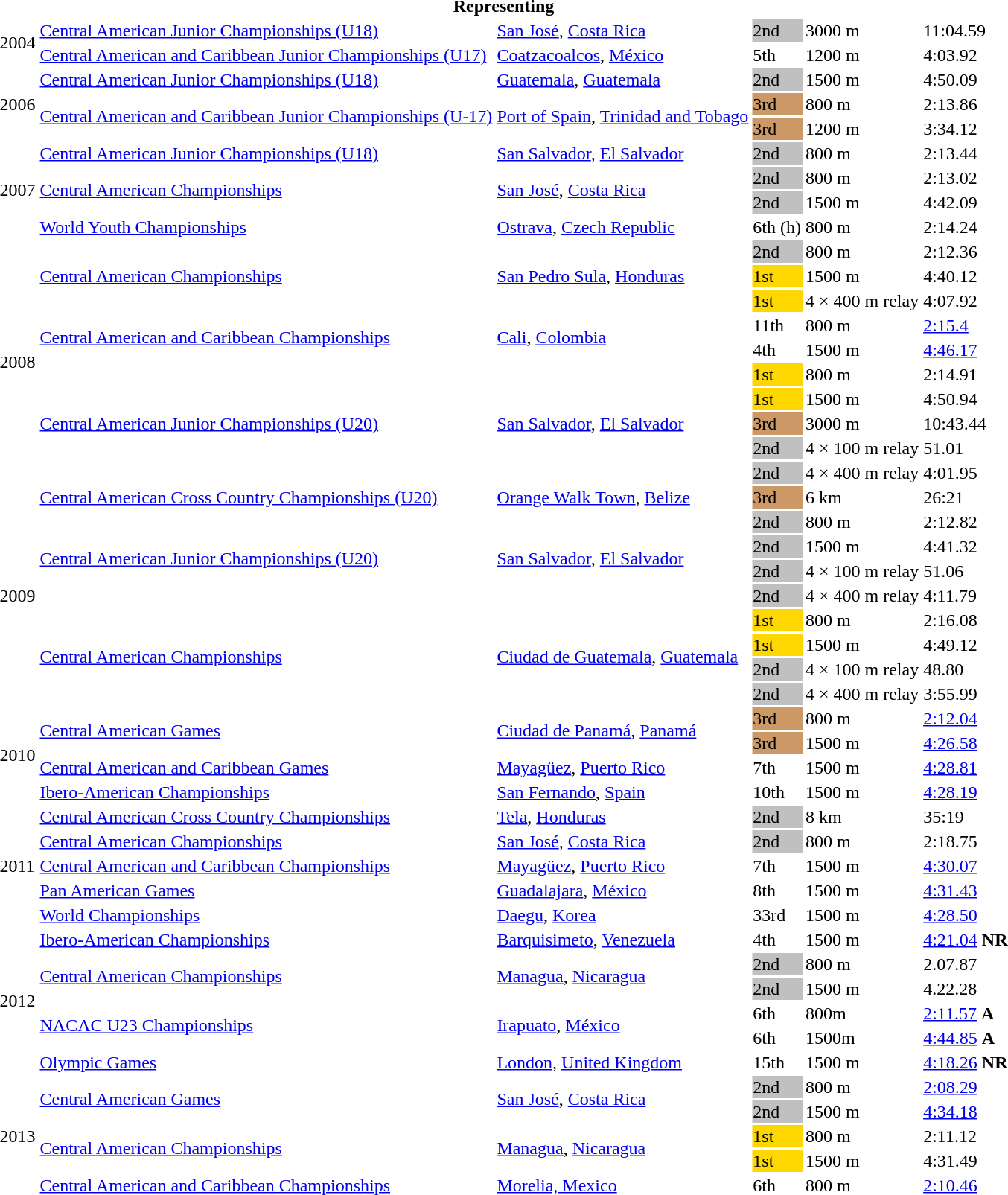<table>
<tr>
<th colspan="6">Representing </th>
</tr>
<tr>
<td rowspan=2>2004</td>
<td><a href='#'>Central American Junior Championships (U18)</a></td>
<td><a href='#'>San José</a>, <a href='#'>Costa Rica</a></td>
<td bgcolor=silver>2nd</td>
<td>3000 m</td>
<td>11:04.59</td>
</tr>
<tr>
<td><a href='#'>Central American and Caribbean Junior Championships (U17)</a></td>
<td><a href='#'>Coatzacoalcos</a>, <a href='#'>México</a></td>
<td>5th</td>
<td>1200 m</td>
<td>4:03.92</td>
</tr>
<tr>
<td rowspan = 3>2006</td>
<td><a href='#'>Central American Junior Championships (U18)</a></td>
<td><a href='#'>Guatemala</a>, <a href='#'>Guatemala</a></td>
<td bgcolor=silver>2nd</td>
<td>1500 m</td>
<td>4:50.09</td>
</tr>
<tr>
<td rowspan = "2"><a href='#'>Central American and Caribbean Junior Championships (U-17)</a></td>
<td rowspan = "2"><a href='#'>Port of Spain</a>, <a href='#'>Trinidad and Tobago</a></td>
<td bgcolor=cc9966>3rd</td>
<td>800 m</td>
<td>2:13.86</td>
</tr>
<tr>
<td bgcolor=cc9966>3rd</td>
<td>1200 m</td>
<td>3:34.12</td>
</tr>
<tr>
<td rowspan = "4">2007</td>
<td><a href='#'>Central American Junior Championships (U18)</a></td>
<td><a href='#'>San Salvador</a>, <a href='#'>El Salvador</a></td>
<td bgcolor=silver>2nd</td>
<td>800 m</td>
<td>2:13.44</td>
</tr>
<tr>
<td rowspan = "2"><a href='#'>Central American Championships</a></td>
<td rowspan = "2"><a href='#'>San José</a>, <a href='#'>Costa Rica</a></td>
<td bgcolor=silver>2nd</td>
<td>800 m</td>
<td>2:13.02</td>
</tr>
<tr>
<td bgcolor=silver>2nd</td>
<td>1500 m</td>
<td>4:42.09</td>
</tr>
<tr>
<td><a href='#'>World Youth Championships</a></td>
<td><a href='#'>Ostrava</a>, <a href='#'>Czech Republic</a></td>
<td>6th (h)</td>
<td>800 m</td>
<td>2:14.24</td>
</tr>
<tr>
<td rowspan = "10">2008</td>
<td rowspan = "3"><a href='#'>Central American Championships</a></td>
<td rowspan = "3"><a href='#'>San Pedro Sula</a>, <a href='#'>Honduras</a></td>
<td bgcolor=silver>2nd</td>
<td>800 m</td>
<td>2:12.36</td>
</tr>
<tr>
<td bgcolor=gold>1st</td>
<td>1500 m</td>
<td>4:40.12</td>
</tr>
<tr>
<td bgcolor=gold>1st</td>
<td>4 × 400 m relay</td>
<td>4:07.92</td>
</tr>
<tr>
<td rowspan = "2"><a href='#'>Central American and Caribbean Championships</a></td>
<td rowspan = "2"><a href='#'>Cali</a>, <a href='#'>Colombia</a></td>
<td>11th</td>
<td>800 m</td>
<td><a href='#'>2:15.4</a></td>
</tr>
<tr>
<td>4th</td>
<td>1500 m</td>
<td><a href='#'>4:46.17</a></td>
</tr>
<tr>
<td rowspan=5><a href='#'>Central American Junior Championships (U20)</a></td>
<td rowspan=5><a href='#'>San Salvador</a>, <a href='#'>El Salvador</a></td>
<td bgcolor=gold>1st</td>
<td>800 m</td>
<td>2:14.91</td>
</tr>
<tr>
<td bgcolor=gold>1st</td>
<td>1500 m</td>
<td>4:50.94</td>
</tr>
<tr>
<td bgcolor="cc9966">3rd</td>
<td>3000 m</td>
<td>10:43.44</td>
</tr>
<tr>
<td bgcolor=silver>2nd</td>
<td>4 × 100 m relay</td>
<td>51.01</td>
</tr>
<tr>
<td bgcolor=silver>2nd</td>
<td>4 × 400 m relay</td>
<td>4:01.95</td>
</tr>
<tr>
<td rowspan = "9">2009</td>
<td><a href='#'>Central American Cross Country Championships (U20)</a></td>
<td><a href='#'>Orange Walk Town</a>, <a href='#'>Belize</a></td>
<td bgcolor="cc9966">3rd</td>
<td>6 km</td>
<td>26:21</td>
</tr>
<tr>
<td rowspan=4><a href='#'>Central American Junior Championships (U20)</a></td>
<td rowspan=4><a href='#'>San Salvador</a>, <a href='#'>El Salvador</a></td>
<td bgcolor=silver>2nd</td>
<td>800 m</td>
<td>2:12.82</td>
</tr>
<tr>
<td bgcolor=silver>2nd</td>
<td>1500 m</td>
<td>4:41.32</td>
</tr>
<tr>
<td bgcolor=silver>2nd</td>
<td>4 × 100 m relay</td>
<td>51.06</td>
</tr>
<tr>
<td bgcolor=silver>2nd</td>
<td>4 × 400 m relay</td>
<td>4:11.79</td>
</tr>
<tr>
<td rowspan = "4"><a href='#'>Central American Championships</a></td>
<td rowspan = "4"><a href='#'>Ciudad de Guatemala</a>, <a href='#'>Guatemala</a></td>
<td bgcolor=gold>1st</td>
<td>800 m</td>
<td>2:16.08</td>
</tr>
<tr>
<td bgcolor=gold>1st</td>
<td>1500 m</td>
<td>4:49.12</td>
</tr>
<tr>
<td bgcolor=silver>2nd</td>
<td>4 × 100 m relay</td>
<td>48.80</td>
</tr>
<tr>
<td bgcolor=silver>2nd</td>
<td>4 × 400 m relay</td>
<td>3:55.99</td>
</tr>
<tr>
<td rowspan = "4">2010</td>
<td rowspan = "2"><a href='#'>Central American Games</a></td>
<td rowspan = "2"><a href='#'>Ciudad de Panamá</a>, <a href='#'>Panamá</a></td>
<td bgcolor=cc9966>3rd</td>
<td>800 m</td>
<td><a href='#'>2:12.04</a></td>
</tr>
<tr>
<td bgcolor=cc9966>3rd</td>
<td>1500 m</td>
<td><a href='#'>4:26.58</a></td>
</tr>
<tr>
<td><a href='#'>Central American and Caribbean Games</a></td>
<td><a href='#'>Mayagüez</a>, <a href='#'>Puerto Rico</a></td>
<td>7th</td>
<td>1500 m</td>
<td><a href='#'>4:28.81</a></td>
</tr>
<tr>
<td><a href='#'>Ibero-American Championships</a></td>
<td><a href='#'>San Fernando</a>, <a href='#'>Spain</a></td>
<td>10th</td>
<td>1500 m</td>
<td><a href='#'>4:28.19</a></td>
</tr>
<tr>
<td rowspan = "5">2011</td>
<td><a href='#'>Central American Cross Country Championships</a></td>
<td><a href='#'>Tela</a>, <a href='#'>Honduras</a></td>
<td bgcolor=silver>2nd</td>
<td>8 km</td>
<td>35:19</td>
</tr>
<tr>
<td><a href='#'>Central American Championships</a></td>
<td><a href='#'>San José</a>, <a href='#'>Costa Rica</a></td>
<td bgcolor=silver>2nd</td>
<td>800 m</td>
<td>2:18.75</td>
</tr>
<tr>
<td><a href='#'>Central American and Caribbean Championships</a></td>
<td><a href='#'>Mayagüez</a>, <a href='#'>Puerto Rico</a></td>
<td>7th</td>
<td>1500 m</td>
<td><a href='#'>4:30.07</a></td>
</tr>
<tr>
<td><a href='#'>Pan American Games</a></td>
<td><a href='#'>Guadalajara</a>, <a href='#'>México</a></td>
<td>8th</td>
<td>1500 m</td>
<td><a href='#'>4:31.43</a></td>
</tr>
<tr>
<td><a href='#'>World Championships</a></td>
<td><a href='#'>Daegu</a>, <a href='#'>Korea</a></td>
<td>33rd</td>
<td>1500 m</td>
<td><a href='#'>4:28.50</a></td>
</tr>
<tr>
<td rowspan = "6">2012</td>
<td><a href='#'>Ibero-American Championships</a></td>
<td><a href='#'>Barquisimeto</a>, <a href='#'>Venezuela</a></td>
<td>4th</td>
<td>1500 m</td>
<td><a href='#'>4:21.04</a> <strong>NR</strong></td>
</tr>
<tr>
<td rowspan = "2"><a href='#'>Central American Championships</a></td>
<td rowspan = "2"><a href='#'>Managua</a>, <a href='#'>Nicaragua</a></td>
<td bgcolor=silver>2nd</td>
<td>800 m</td>
<td>2.07.87</td>
</tr>
<tr>
<td bgcolor=silver>2nd</td>
<td>1500 m</td>
<td>4.22.28</td>
</tr>
<tr>
<td rowspan=2><a href='#'>NACAC U23 Championships</a></td>
<td rowspan=2><a href='#'>Irapuato</a>, <a href='#'>México</a></td>
<td>6th</td>
<td>800m</td>
<td><a href='#'>2:11.57</a> <strong>A</strong></td>
</tr>
<tr>
<td>6th</td>
<td>1500m</td>
<td><a href='#'>4:44.85</a> <strong>A</strong></td>
</tr>
<tr>
<td><a href='#'>Olympic Games</a></td>
<td><a href='#'>London</a>, <a href='#'>United Kingdom</a></td>
<td>15th</td>
<td>1500 m</td>
<td><a href='#'>4:18.26</a> <strong>NR</strong></td>
</tr>
<tr>
<td rowspan=5>2013</td>
<td rowspan=2><a href='#'>Central American Games</a></td>
<td rowspan=2><a href='#'>San José</a>, <a href='#'>Costa Rica</a></td>
<td bgcolor=silver>2nd</td>
<td>800 m</td>
<td><a href='#'>2:08.29</a></td>
</tr>
<tr>
<td bgcolor=silver>2nd</td>
<td>1500 m</td>
<td><a href='#'>4:34.18</a></td>
</tr>
<tr>
<td rowspan=2><a href='#'>Central American Championships</a></td>
<td rowspan=2><a href='#'>Managua</a>, <a href='#'>Nicaragua</a></td>
<td bgcolor=gold>1st</td>
<td>800 m</td>
<td>2:11.12</td>
</tr>
<tr>
<td bgcolor=gold>1st</td>
<td>1500 m</td>
<td>4:31.49</td>
</tr>
<tr>
<td><a href='#'>Central American and Caribbean Championships</a></td>
<td><a href='#'>Morelia, Mexico</a></td>
<td>6th</td>
<td>800 m</td>
<td><a href='#'>2:10.46</a></td>
</tr>
</table>
